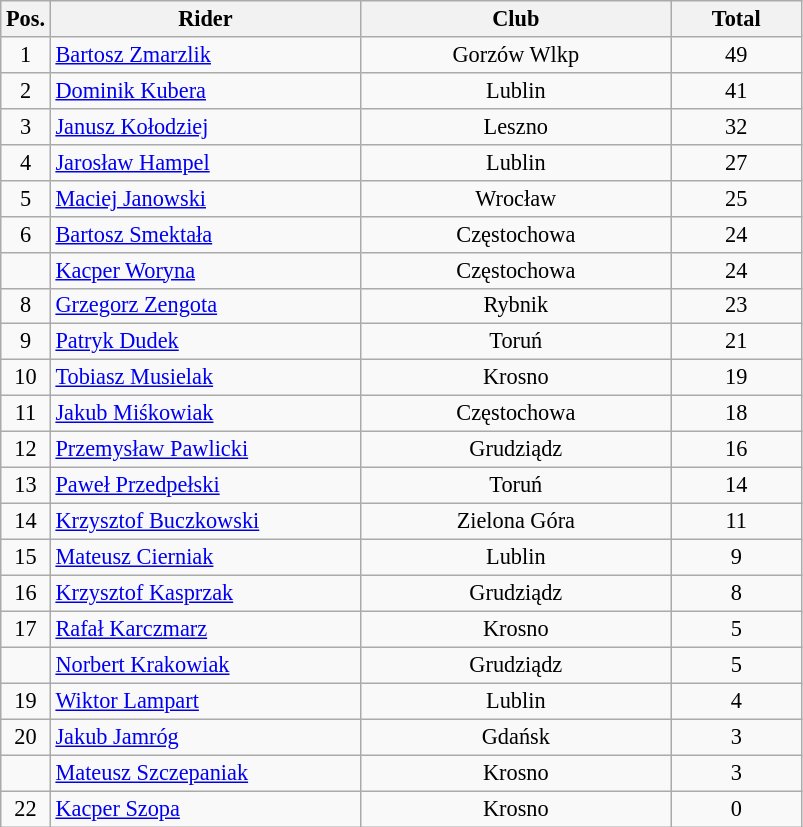<table class=wikitable style="font-size:93%;">
<tr>
<th width=25px>Pos.</th>
<th width=200px>Rider</th>
<th width=200px>Club</th>
<th width=80px>Total</th>
</tr>
<tr align=center>
<td>1</td>
<td align=left><a href='#'>Bartosz Zmarzlik</a></td>
<td>Gorzów Wlkp</td>
<td>49</td>
</tr>
<tr align=center>
<td>2</td>
<td align=left><a href='#'>Dominik Kubera</a></td>
<td>Lublin</td>
<td>41</td>
</tr>
<tr align=center>
<td>3</td>
<td align=left><a href='#'>Janusz Kołodziej</a></td>
<td>Leszno</td>
<td>32</td>
</tr>
<tr align=center>
<td>4</td>
<td align=left><a href='#'>Jarosław Hampel</a></td>
<td>Lublin</td>
<td>27</td>
</tr>
<tr align=center>
<td>5</td>
<td align=left><a href='#'>Maciej Janowski</a></td>
<td>Wrocław</td>
<td>25</td>
</tr>
<tr align=center>
<td>6</td>
<td align=left><a href='#'>Bartosz Smektała</a></td>
<td>Częstochowa</td>
<td>24</td>
</tr>
<tr align=center>
<td></td>
<td align=left><a href='#'>Kacper Woryna</a></td>
<td>Częstochowa</td>
<td>24</td>
</tr>
<tr align=center>
<td>8</td>
<td align=left><a href='#'>Grzegorz Zengota</a></td>
<td>Rybnik</td>
<td>23</td>
</tr>
<tr align=center>
<td>9</td>
<td align=left><a href='#'>Patryk Dudek</a></td>
<td>Toruń</td>
<td>21</td>
</tr>
<tr align=center>
<td>10</td>
<td align=left><a href='#'>Tobiasz Musielak</a></td>
<td>Krosno</td>
<td>19</td>
</tr>
<tr align=center>
<td>11</td>
<td align=left><a href='#'>Jakub Miśkowiak</a></td>
<td>Częstochowa</td>
<td>18</td>
</tr>
<tr align=center>
<td>12</td>
<td align=left><a href='#'>Przemysław Pawlicki</a></td>
<td>Grudziądz</td>
<td>16</td>
</tr>
<tr align=center>
<td>13</td>
<td align=left><a href='#'>Paweł Przedpełski</a></td>
<td>Toruń</td>
<td>14</td>
</tr>
<tr align=center>
<td>14</td>
<td align=left><a href='#'>Krzysztof Buczkowski</a></td>
<td>Zielona Góra</td>
<td>11</td>
</tr>
<tr align=center>
<td>15</td>
<td align=left><a href='#'>Mateusz Cierniak</a></td>
<td>Lublin</td>
<td>9</td>
</tr>
<tr align=center>
<td>16</td>
<td align=left><a href='#'>Krzysztof Kasprzak</a></td>
<td>Grudziądz</td>
<td>8</td>
</tr>
<tr align=center>
<td>17</td>
<td align=left><a href='#'>Rafał Karczmarz</a></td>
<td>Krosno</td>
<td>5</td>
</tr>
<tr align=center>
<td></td>
<td align=left><a href='#'>Norbert Krakowiak</a></td>
<td>Grudziądz</td>
<td>5</td>
</tr>
<tr align=center>
<td>19</td>
<td align=left><a href='#'>Wiktor Lampart</a></td>
<td>Lublin</td>
<td>4</td>
</tr>
<tr align=center>
<td>20</td>
<td align=left><a href='#'>Jakub Jamróg</a></td>
<td>Gdańsk</td>
<td>3</td>
</tr>
<tr align=center>
<td></td>
<td align=left><a href='#'>Mateusz Szczepaniak</a></td>
<td>Krosno</td>
<td>3</td>
</tr>
<tr align=center>
<td>22</td>
<td align=left><a href='#'>Kacper Szopa</a></td>
<td>Krosno</td>
<td>0</td>
</tr>
</table>
